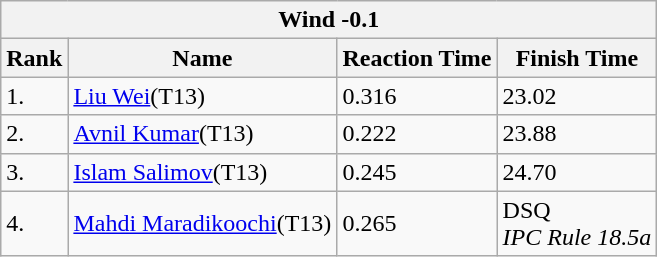<table class="wikitable">
<tr>
<th colspan="4">Wind -0.1</th>
</tr>
<tr>
<th>Rank</th>
<th>Name</th>
<th>Reaction Time</th>
<th>Finish Time</th>
</tr>
<tr>
<td>1.</td>
<td><a href='#'>Liu Wei</a>(T13)<br></td>
<td>0.316</td>
<td>23.02</td>
</tr>
<tr>
<td>2.</td>
<td><a href='#'>Avnil Kumar</a>(T13)<br></td>
<td>0.222</td>
<td>23.88</td>
</tr>
<tr>
<td>3.</td>
<td><a href='#'>Islam Salimov</a>(T13)<br></td>
<td>0.245</td>
<td>24.70</td>
</tr>
<tr>
<td>4.</td>
<td><a href='#'>Mahdi Maradikoochi</a>(T13)<br></td>
<td>0.265</td>
<td>DSQ<br><em>IPC Rule 18.5a</em></td>
</tr>
</table>
